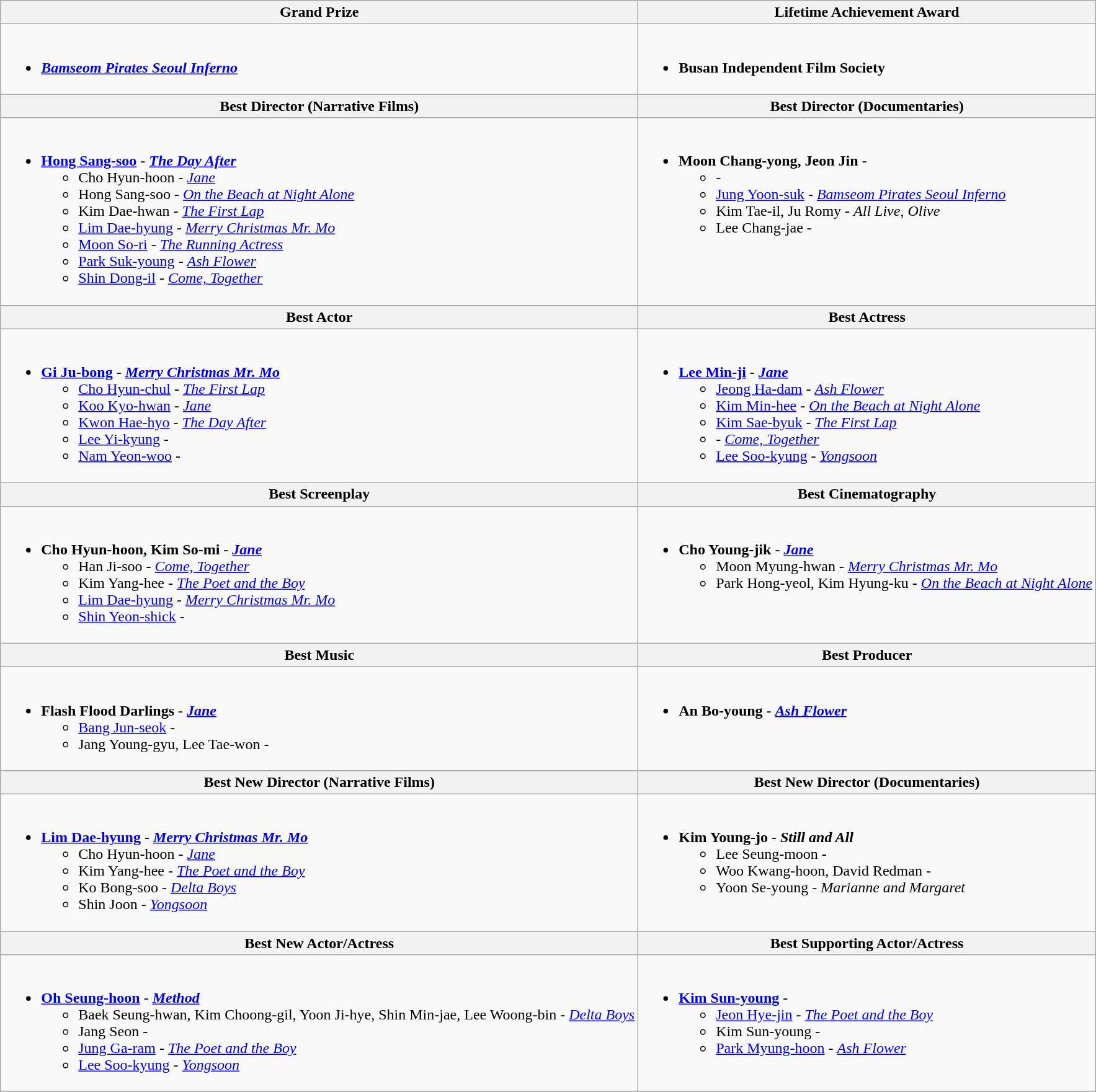<table class="wikitable">
<tr>
<th style="width="50%">Grand Prize</th>
<th style="width="50%">Lifetime Achievement Award</th>
</tr>
<tr>
<td valign="top"><br><ul><li><strong><em><a href='#'>Bamseom Pirates Seoul Inferno</a></em></strong></li></ul></td>
<td valign="top"><br><ul><li><strong>Busan Independent Film Society</strong></li></ul></td>
</tr>
<tr>
<th style="width="50%">Best Director (Narrative Films)</th>
<th style="width="50%">Best Director (Documentaries)</th>
</tr>
<tr>
<td valign="top"><br><ul><li><strong><a href='#'>Hong Sang-soo</a></strong> - <strong><em><a href='#'>The Day After</a></em></strong><ul><li>Cho Hyun-hoon - <em><a href='#'>Jane</a></em></li><li>Hong Sang-soo - <em><a href='#'>On the Beach at Night Alone</a></em></li><li>Kim Dae-hwan - <em><a href='#'>The First Lap</a></em></li><li><a href='#'>Lim Dae-hyung</a> - <em><a href='#'>Merry Christmas Mr. Mo</a></em></li><li><a href='#'>Moon So-ri</a> - <em><a href='#'>The Running Actress</a></em></li><li><a href='#'>Park Suk-young</a> - <em><a href='#'>Ash Flower</a></em></li><li><a href='#'>Shin Dong-il</a> - <em><a href='#'>Come, Together</a></em></li></ul></li></ul></td>
<td valign="top"><br><ul><li><strong>Moon Chang-yong, Jeon Jin</strong> - <strong><em></em></strong><ul><li> - <em></em></li><li><a href='#'>Jung Yoon-suk</a> - <em><a href='#'>Bamseom Pirates Seoul Inferno</a></em></li><li>Kim Tae-il, Ju Romy - <em>All Live, Olive</em></li><li>Lee Chang-jae - <em></em></li></ul></li></ul></td>
</tr>
<tr>
<th style="width="50%">Best Actor</th>
<th style="width="50%">Best Actress</th>
</tr>
<tr>
<td valign="top"><br><ul><li><strong><a href='#'>Gi Ju-bong</a></strong> - <strong><em><a href='#'>Merry Christmas Mr. Mo</a></em></strong><ul><li><a href='#'>Cho Hyun-chul</a> - <em><a href='#'>The First Lap</a></em></li><li><a href='#'>Koo Kyo-hwan</a> - <em><a href='#'>Jane</a></em></li><li><a href='#'>Kwon Hae-hyo</a> - <em><a href='#'>The Day After</a></em></li><li><a href='#'>Lee Yi-kyung</a> - <em></em></li><li><a href='#'>Nam Yeon-woo</a> - <em></em></li></ul></li></ul></td>
<td valign="top"><br><ul><li><strong><a href='#'>Lee Min-ji</a></strong> - <strong><em><a href='#'>Jane</a></em></strong><ul><li><a href='#'>Jeong Ha-dam</a> - <em><a href='#'>Ash Flower</a></em></li><li><a href='#'>Kim Min-hee</a> - <em><a href='#'>On the Beach at Night Alone</a></em></li><li><a href='#'>Kim Sae-byuk</a> - <em><a href='#'>The First Lap</a></em></li><li> - <em><a href='#'>Come, Together</a></em></li><li><a href='#'>Lee Soo-kyung</a> - <em><a href='#'>Yongsoon</a></em></li></ul></li></ul></td>
</tr>
<tr>
<th style="width="50%">Best Screenplay</th>
<th style="width="50%">Best Cinematography</th>
</tr>
<tr>
<td valign="top"><br><ul><li><strong>Cho Hyun-hoon, Kim So-mi</strong> - <strong><em><a href='#'>Jane</a></em></strong><ul><li>Han Ji-soo - <em><a href='#'>Come, Together</a></em></li><li>Kim Yang-hee - <em><a href='#'>The Poet and the Boy</a></em></li><li><a href='#'>Lim Dae-hyung</a> - <em><a href='#'>Merry Christmas Mr. Mo</a></em></li><li><a href='#'>Shin Yeon-shick</a> - <em></em></li></ul></li></ul></td>
<td valign="top"><br><ul><li><strong>Cho Young-jik</strong> - <strong><em><a href='#'>Jane</a></em></strong><ul><li>Moon Myung-hwan - <em><a href='#'>Merry Christmas Mr. Mo</a></em></li><li>Park Hong-yeol, Kim Hyung-ku - <em><a href='#'>On the Beach at Night Alone</a></em></li></ul></li></ul></td>
</tr>
<tr>
<th style="width="50%">Best Music</th>
<th style="width="50%">Best Producer</th>
</tr>
<tr>
<td valign="top"><br><ul><li><strong>Flash Flood Darlings</strong> - <strong><em><a href='#'>Jane</a></em></strong><ul><li><a href='#'>Bang Jun-seok</a> - <em></em></li><li>Jang Young-gyu, Lee Tae-won - <em></em></li></ul></li></ul></td>
<td valign="top"><br><ul><li><strong>An Bo-young</strong> - <strong><em><a href='#'>Ash Flower</a></em></strong></li></ul></td>
</tr>
<tr>
<th style="width="50%">Best New Director (Narrative Films)</th>
<th style="width="50%">Best New Director (Documentaries)</th>
</tr>
<tr>
<td valign="top"><br><ul><li><strong><a href='#'>Lim Dae-hyung</a></strong> - <strong><em><a href='#'>Merry Christmas Mr. Mo</a></em></strong><ul><li>Cho Hyun-hoon - <em><a href='#'>Jane</a></em></li><li>Kim Yang-hee - <em><a href='#'>The Poet and the Boy</a></em></li><li>Ko Bong-soo - <em><a href='#'>Delta Boys</a></em></li><li>Shin Joon - <em><a href='#'>Yongsoon</a></em></li></ul></li></ul></td>
<td valign="top"><br><ul><li><strong>Kim Young-jo</strong> - <strong><em>Still and All</em></strong><ul><li>Lee Seung-moon - <em></em></li><li>Woo Kwang-hoon, David Redman - <em></em></li><li>Yoon Se-young - <em>Marianne and Margaret</em></li></ul></li></ul></td>
</tr>
<tr>
<th style="width="50%">Best New Actor/Actress</th>
<th style="width="50%">Best Supporting Actor/Actress</th>
</tr>
<tr>
<td valign="top"><br><ul><li><strong><a href='#'>Oh Seung-hoon</a></strong> - <strong><em><a href='#'>Method</a></em></strong><ul><li>Baek Seung-hwan, Kim Choong-gil, Yoon Ji-hye, Shin Min-jae, Lee Woong-bin - <em><a href='#'>Delta Boys</a></em></li><li>Jang Seon - <em></em></li><li><a href='#'>Jung Ga-ram</a> - <em><a href='#'>The Poet and the Boy</a></em></li><li><a href='#'>Lee Soo-kyung</a> - <em><a href='#'>Yongsoon</a></em></li></ul></li></ul></td>
<td valign="top"><br><ul><li><strong><a href='#'>Kim Sun-young</a></strong> - <strong><em></em></strong><ul><li><a href='#'>Jeon Hye-jin</a> - <em><a href='#'>The Poet and the Boy</a></em></li><li>Kim Sun-young - <em></em></li><li><a href='#'>Park Myung-hoon</a> - <em><a href='#'>Ash Flower</a></em></li></ul></li></ul></td>
</tr>
</table>
